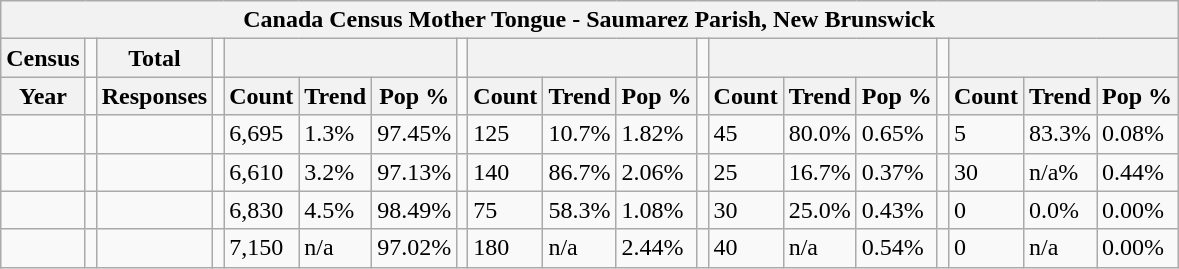<table class="wikitable">
<tr>
<th colspan="19">Canada Census Mother Tongue - Saumarez Parish, New Brunswick</th>
</tr>
<tr>
<th>Census</th>
<td></td>
<th>Total</th>
<td colspan="1"></td>
<th colspan="3"></th>
<td colspan="1"></td>
<th colspan="3"></th>
<td colspan="1"></td>
<th colspan="3"></th>
<td colspan="1"></td>
<th colspan="3"></th>
</tr>
<tr>
<th>Year</th>
<td></td>
<th>Responses</th>
<td></td>
<th>Count</th>
<th>Trend</th>
<th>Pop %</th>
<td></td>
<th>Count</th>
<th>Trend</th>
<th>Pop %</th>
<td></td>
<th>Count</th>
<th>Trend</th>
<th>Pop %</th>
<td></td>
<th>Count</th>
<th>Trend</th>
<th>Pop %</th>
</tr>
<tr>
<td></td>
<td></td>
<td></td>
<td></td>
<td>6,695</td>
<td> 1.3%</td>
<td>97.45%</td>
<td></td>
<td>125</td>
<td> 10.7%</td>
<td>1.82%</td>
<td></td>
<td>45</td>
<td> 80.0%</td>
<td>0.65%</td>
<td></td>
<td>5</td>
<td> 83.3%</td>
<td>0.08%</td>
</tr>
<tr>
<td></td>
<td></td>
<td></td>
<td></td>
<td>6,610</td>
<td> 3.2%</td>
<td>97.13%</td>
<td></td>
<td>140</td>
<td> 86.7%</td>
<td>2.06%</td>
<td></td>
<td>25</td>
<td> 16.7%</td>
<td>0.37%</td>
<td></td>
<td>30</td>
<td> n/a%</td>
<td>0.44%</td>
</tr>
<tr>
<td></td>
<td></td>
<td></td>
<td></td>
<td>6,830</td>
<td> 4.5%</td>
<td>98.49%</td>
<td></td>
<td>75</td>
<td> 58.3%</td>
<td>1.08%</td>
<td></td>
<td>30</td>
<td> 25.0%</td>
<td>0.43%</td>
<td></td>
<td>0</td>
<td> 0.0%</td>
<td>0.00%</td>
</tr>
<tr>
<td></td>
<td></td>
<td></td>
<td></td>
<td>7,150</td>
<td>n/a</td>
<td>97.02%</td>
<td></td>
<td>180</td>
<td>n/a</td>
<td>2.44%</td>
<td></td>
<td>40</td>
<td>n/a</td>
<td>0.54%</td>
<td></td>
<td>0</td>
<td>n/a</td>
<td>0.00%</td>
</tr>
</table>
